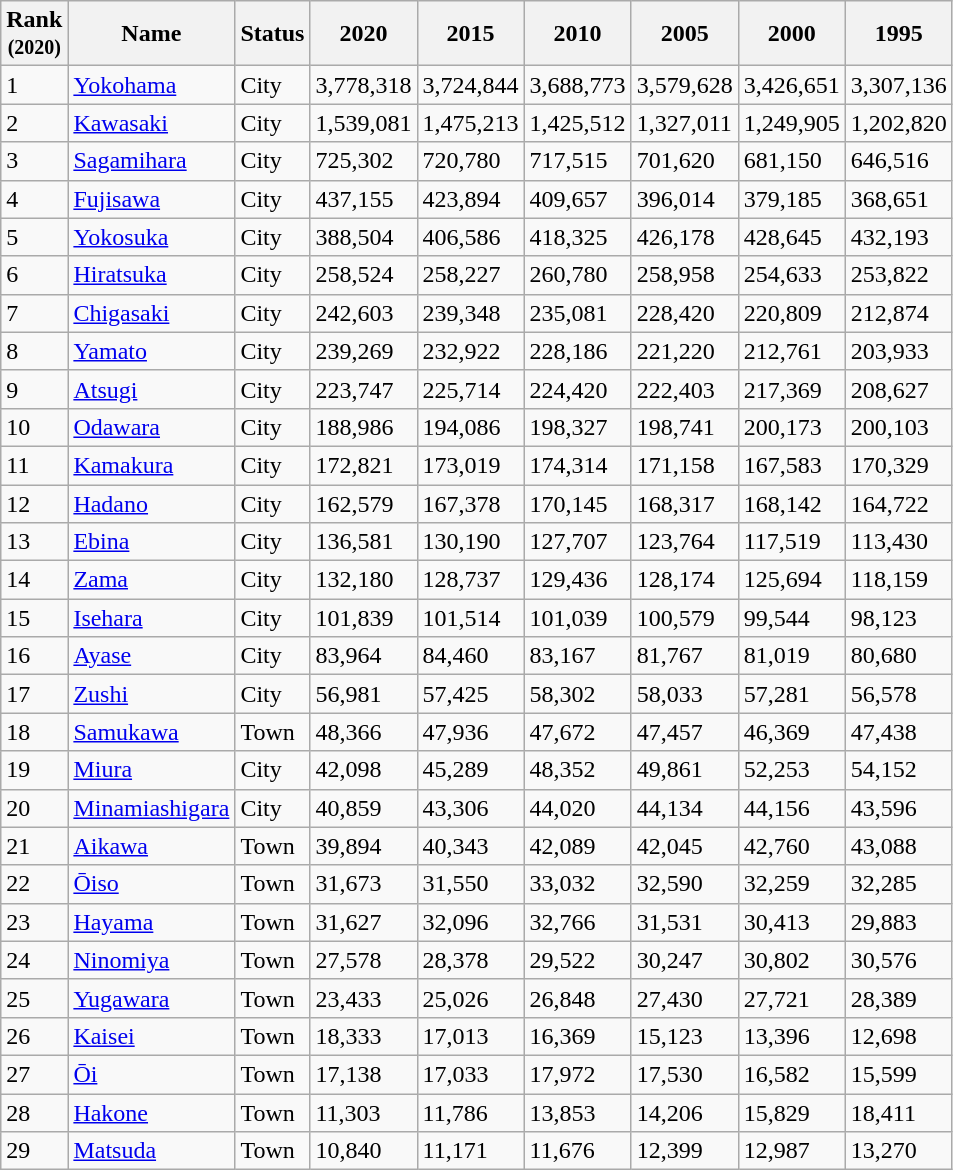<table class="wikitable sortable">
<tr>
<th>Rank<br><small>(2020)</small></th>
<th>Name</th>
<th>Status</th>
<th>2020</th>
<th>2015</th>
<th>2010</th>
<th>2005</th>
<th>2000</th>
<th>1995</th>
</tr>
<tr>
<td>1</td>
<td><a href='#'>Yokohama</a></td>
<td>City</td>
<td>3,778,318</td>
<td>3,724,844</td>
<td>3,688,773</td>
<td>3,579,628</td>
<td>3,426,651</td>
<td>3,307,136</td>
</tr>
<tr>
<td>2</td>
<td><a href='#'>Kawasaki</a></td>
<td>City</td>
<td>1,539,081</td>
<td>1,475,213</td>
<td>1,425,512</td>
<td>1,327,011</td>
<td>1,249,905</td>
<td>1,202,820</td>
</tr>
<tr>
<td>3</td>
<td><a href='#'>Sagamihara</a></td>
<td>City</td>
<td>725,302</td>
<td>720,780</td>
<td>717,515</td>
<td>701,620</td>
<td>681,150</td>
<td>646,516</td>
</tr>
<tr>
<td>4</td>
<td><a href='#'>Fujisawa</a></td>
<td>City</td>
<td>437,155</td>
<td>423,894</td>
<td>409,657</td>
<td>396,014</td>
<td>379,185</td>
<td>368,651</td>
</tr>
<tr>
<td>5</td>
<td><a href='#'>Yokosuka</a></td>
<td>City</td>
<td>388,504</td>
<td>406,586</td>
<td>418,325</td>
<td>426,178</td>
<td>428,645</td>
<td>432,193</td>
</tr>
<tr>
<td>6</td>
<td><a href='#'>Hiratsuka</a></td>
<td>City</td>
<td>258,524</td>
<td>258,227</td>
<td>260,780</td>
<td>258,958</td>
<td>254,633</td>
<td>253,822</td>
</tr>
<tr>
<td>7</td>
<td><a href='#'>Chigasaki</a></td>
<td>City</td>
<td>242,603</td>
<td>239,348</td>
<td>235,081</td>
<td>228,420</td>
<td>220,809</td>
<td>212,874</td>
</tr>
<tr>
<td>8</td>
<td><a href='#'>Yamato</a></td>
<td>City</td>
<td>239,269</td>
<td>232,922</td>
<td>228,186</td>
<td>221,220</td>
<td>212,761</td>
<td>203,933</td>
</tr>
<tr>
<td>9</td>
<td><a href='#'>Atsugi</a></td>
<td>City</td>
<td>223,747</td>
<td>225,714</td>
<td>224,420</td>
<td>222,403</td>
<td>217,369</td>
<td>208,627</td>
</tr>
<tr>
<td>10</td>
<td><a href='#'>Odawara</a></td>
<td>City</td>
<td>188,986</td>
<td>194,086</td>
<td>198,327</td>
<td>198,741</td>
<td>200,173</td>
<td>200,103</td>
</tr>
<tr>
<td>11</td>
<td><a href='#'>Kamakura</a></td>
<td>City</td>
<td>172,821</td>
<td>173,019</td>
<td>174,314</td>
<td>171,158</td>
<td>167,583</td>
<td>170,329</td>
</tr>
<tr>
<td>12</td>
<td><a href='#'>Hadano</a></td>
<td>City</td>
<td>162,579</td>
<td>167,378</td>
<td>170,145</td>
<td>168,317</td>
<td>168,142</td>
<td>164,722</td>
</tr>
<tr>
<td>13</td>
<td><a href='#'>Ebina</a></td>
<td>City</td>
<td>136,581</td>
<td>130,190</td>
<td>127,707</td>
<td>123,764</td>
<td>117,519</td>
<td>113,430</td>
</tr>
<tr>
<td>14</td>
<td><a href='#'>Zama</a></td>
<td>City</td>
<td>132,180</td>
<td>128,737</td>
<td>129,436</td>
<td>128,174</td>
<td>125,694</td>
<td>118,159</td>
</tr>
<tr>
<td>15</td>
<td><a href='#'>Isehara</a></td>
<td>City</td>
<td>101,839</td>
<td>101,514</td>
<td>101,039</td>
<td>100,579</td>
<td>99,544</td>
<td>98,123</td>
</tr>
<tr>
<td>16</td>
<td><a href='#'>Ayase</a></td>
<td>City</td>
<td>83,964</td>
<td>84,460</td>
<td>83,167</td>
<td>81,767</td>
<td>81,019</td>
<td>80,680</td>
</tr>
<tr>
<td>17</td>
<td><a href='#'>Zushi</a></td>
<td>City</td>
<td>56,981</td>
<td>57,425</td>
<td>58,302</td>
<td>58,033</td>
<td>57,281</td>
<td>56,578</td>
</tr>
<tr>
<td>18</td>
<td><a href='#'>Samukawa</a></td>
<td>Town</td>
<td>48,366</td>
<td>47,936</td>
<td>47,672</td>
<td>47,457</td>
<td>46,369</td>
<td>47,438</td>
</tr>
<tr>
<td>19</td>
<td><a href='#'>Miura</a></td>
<td>City</td>
<td>42,098</td>
<td>45,289</td>
<td>48,352</td>
<td>49,861</td>
<td>52,253</td>
<td>54,152</td>
</tr>
<tr>
<td>20</td>
<td><a href='#'>Minamiashigara</a></td>
<td>City</td>
<td>40,859</td>
<td>43,306</td>
<td>44,020</td>
<td>44,134</td>
<td>44,156</td>
<td>43,596</td>
</tr>
<tr>
<td>21</td>
<td><a href='#'>Aikawa</a></td>
<td>Town</td>
<td>39,894</td>
<td>40,343</td>
<td>42,089</td>
<td>42,045</td>
<td>42,760</td>
<td>43,088</td>
</tr>
<tr>
<td>22</td>
<td><a href='#'>Ōiso</a></td>
<td>Town</td>
<td>31,673</td>
<td>31,550</td>
<td>33,032</td>
<td>32,590</td>
<td>32,259</td>
<td>32,285</td>
</tr>
<tr>
<td>23</td>
<td><a href='#'>Hayama</a></td>
<td>Town</td>
<td>31,627</td>
<td>32,096</td>
<td>32,766</td>
<td>31,531</td>
<td>30,413</td>
<td>29,883</td>
</tr>
<tr>
<td>24</td>
<td><a href='#'>Ninomiya</a></td>
<td>Town</td>
<td>27,578</td>
<td>28,378</td>
<td>29,522</td>
<td>30,247</td>
<td>30,802</td>
<td>30,576</td>
</tr>
<tr>
<td>25</td>
<td><a href='#'>Yugawara</a></td>
<td>Town</td>
<td>23,433</td>
<td>25,026</td>
<td>26,848</td>
<td>27,430</td>
<td>27,721</td>
<td>28,389</td>
</tr>
<tr>
<td>26</td>
<td><a href='#'>Kaisei</a></td>
<td>Town</td>
<td>18,333</td>
<td>17,013</td>
<td>16,369</td>
<td>15,123</td>
<td>13,396</td>
<td>12,698</td>
</tr>
<tr>
<td>27</td>
<td><a href='#'>Ōi</a></td>
<td>Town</td>
<td>17,138</td>
<td>17,033</td>
<td>17,972</td>
<td>17,530</td>
<td>16,582</td>
<td>15,599</td>
</tr>
<tr>
<td>28</td>
<td><a href='#'>Hakone</a></td>
<td>Town</td>
<td>11,303</td>
<td>11,786</td>
<td>13,853</td>
<td>14,206</td>
<td>15,829</td>
<td>18,411</td>
</tr>
<tr>
<td>29</td>
<td><a href='#'>Matsuda</a></td>
<td>Town</td>
<td>10,840</td>
<td>11,171</td>
<td>11,676</td>
<td>12,399</td>
<td>12,987</td>
<td>13,270</td>
</tr>
</table>
